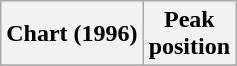<table class="wikitable plainrowheaders" style="text-align:center">
<tr>
<th scope="col">Chart (1996)</th>
<th scope="col">Peak<br>position</th>
</tr>
<tr>
</tr>
</table>
